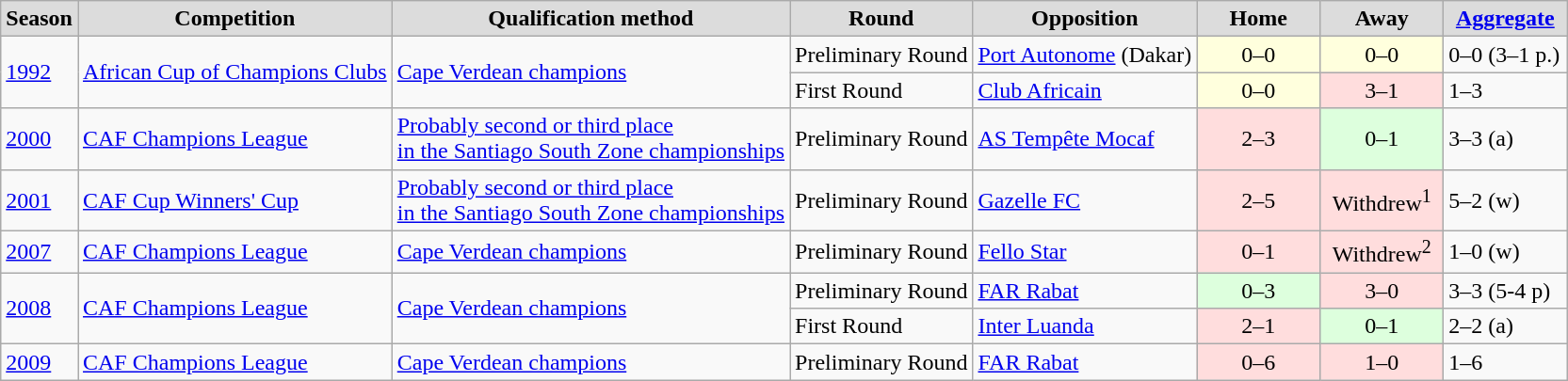<table class="sortable plainrowheaders wikitable">
<tr>
<th style="background:#DCDCDC">Season</th>
<th style="background:#DCDCDC">Competition</th>
<th style="background:#DCDCDC">Qualification method</th>
<th style="background:#DCDCDC">Round</th>
<th style="background:#DCDCDC">Opposition</th>
<th width="80" style="background:#DCDCDC">Home</th>
<th width="80" style="background:#DCDCDC">Away</th>
<th width="80" style="background:#DCDCDC"><a href='#'>Aggregate</a></th>
</tr>
<tr>
<td rowspan=2><a href='#'>1992</a></td>
<td rowspan=2><a href='#'>African Cup of Champions Clubs</a></td>
<td rowspan=2><a href='#'>Cape Verdean champions</a></td>
<td align=left>Preliminary  Round</td>
<td align=left> <a href='#'>Port Autonome</a> (Dakar)</td>
<td style="background:#ffd; text-align:center">0–0</td>
<td style="background:#ffd; text-align:center">0–0</td>
<td>0–0 (3–1 p.)</td>
</tr>
<tr>
<td align=left>First Round</td>
<td align=left> <a href='#'>Club Africain</a></td>
<td style="background:#ffd; text-align:center">0–0</td>
<td style="background:#fdd; text-align:center">3–1</td>
<td>1–3</td>
</tr>
<tr>
<td><a href='#'>2000</a></td>
<td><a href='#'>CAF Champions League</a></td>
<td><a href='#'>Probably second or third place<br>in the Santiago South Zone championships</a></td>
<td align=left>Preliminary Round</td>
<td align=left> <a href='#'>AS Tempête Mocaf</a></td>
<td style="background:#fdd; text-align:center">2–3</td>
<td style="background:#dfd; text-align:center">0–1</td>
<td>3–3 (a)</td>
</tr>
<tr>
<td><a href='#'>2001</a></td>
<td><a href='#'>CAF Cup Winners' Cup</a></td>
<td><a href='#'>Probably second or third place<br>in the Santiago South Zone championships</a></td>
<td align=left>Preliminary Round</td>
<td align=left> <a href='#'>Gazelle FC</a></td>
<td style="background:#fdd; text-align:center">2–5</td>
<td style="background:#fdd; text-align:center">Withdrew<sup>1</sup></td>
<td>5–2 (w)</td>
</tr>
<tr>
<td><a href='#'>2007</a></td>
<td><a href='#'>CAF Champions League</a></td>
<td><a href='#'>Cape Verdean champions</a></td>
<td align=left>Preliminary Round</td>
<td align=left> <a href='#'>Fello Star</a></td>
<td style="background:#fdd; text-align:center">0–1</td>
<td style="background:#fdd; text-align:center">Withdrew<sup>2</sup></td>
<td>1–0 (w)</td>
</tr>
<tr>
<td rowspan=2><a href='#'>2008</a></td>
<td rowspan=2><a href='#'>CAF Champions League</a></td>
<td rowspan=2><a href='#'>Cape Verdean champions</a></td>
<td align=left>Preliminary Round</td>
<td align=left> <a href='#'>FAR Rabat</a></td>
<td style="background:#dfd; text-align:center">0–3</td>
<td style="background:#fdd; text-align:center">3–0</td>
<td>3–3 (5-4 p)</td>
</tr>
<tr>
<td align=left>First Round</td>
<td align=left> <a href='#'>Inter Luanda</a></td>
<td style="background:#fdd; text-align:center">2–1</td>
<td style="background:#dfd; text-align:center">0–1</td>
<td>2–2 (a)</td>
</tr>
<tr>
<td><a href='#'>2009</a></td>
<td><a href='#'>CAF Champions League</a></td>
<td><a href='#'>Cape Verdean champions</a></td>
<td align=left>Preliminary Round</td>
<td align=left> <a href='#'>FAR Rabat</a></td>
<td style="background:#fdd; text-align:center">0–6</td>
<td style="background:#fdd; text-align:center">1–0</td>
<td>1–6</td>
</tr>
</table>
